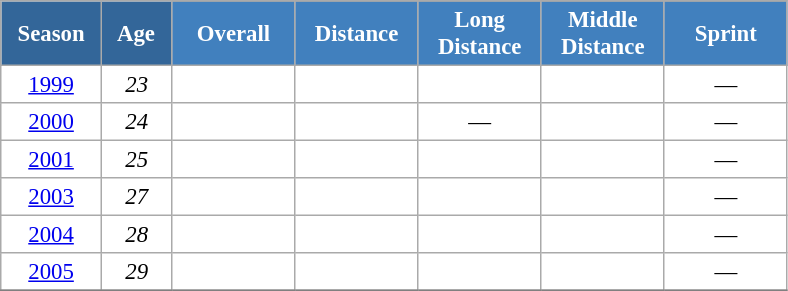<table class="wikitable" style="font-size:95%; text-align:center; border:grey solid 1px; border-collapse:collapse; background:#ffffff;">
<tr>
<th style="background-color:#369; color:white; width:60px;" rowspan="2"> Season </th>
<th style="background-color:#369; color:white; width:40px;" rowspan="2"> Age </th>
</tr>
<tr>
<th style="background-color:#4180be; color:white; width:75px;">Overall</th>
<th style="background-color:#4180be; color:white; width:75px;">Distance</th>
<th style="background-color:#4180be; color:white; width:75px;">Long Distance</th>
<th style="background-color:#4180be; color:white; width:75px;">Middle Distance</th>
<th style="background-color:#4180be; color:white; width:75px;">Sprint</th>
</tr>
<tr>
<td><a href='#'>1999</a></td>
<td><em>23</em></td>
<td></td>
<td></td>
<td></td>
<td></td>
<td>—</td>
</tr>
<tr>
<td><a href='#'>2000</a></td>
<td><em>24</em></td>
<td></td>
<td></td>
<td>—</td>
<td></td>
<td>—</td>
</tr>
<tr>
<td><a href='#'>2001</a></td>
<td><em>25</em></td>
<td></td>
<td></td>
<td></td>
<td></td>
<td>—</td>
</tr>
<tr>
<td><a href='#'>2003</a></td>
<td><em>27</em></td>
<td></td>
<td></td>
<td></td>
<td></td>
<td>—</td>
</tr>
<tr>
<td><a href='#'>2004</a></td>
<td><em>28</em></td>
<td></td>
<td></td>
<td></td>
<td></td>
<td>—</td>
</tr>
<tr>
<td><a href='#'>2005</a></td>
<td><em>29</em></td>
<td></td>
<td></td>
<td></td>
<td></td>
<td>—</td>
</tr>
<tr>
</tr>
</table>
